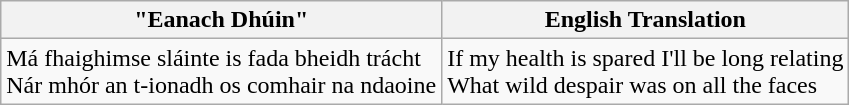<table class="wikitable">
<tr>
<th><strong> "Eanach Dhúin"</strong></th>
<th>English Translation</th>
</tr>
<tr>
<td>Má fhaighimse sláinte is fada bheidh trácht<br>Nár mhór an t-ionadh os comhair na ndaoine</td>
<td>If my health is spared I'll be long relating<br>What wild despair was on all the faces</td>
</tr>
</table>
